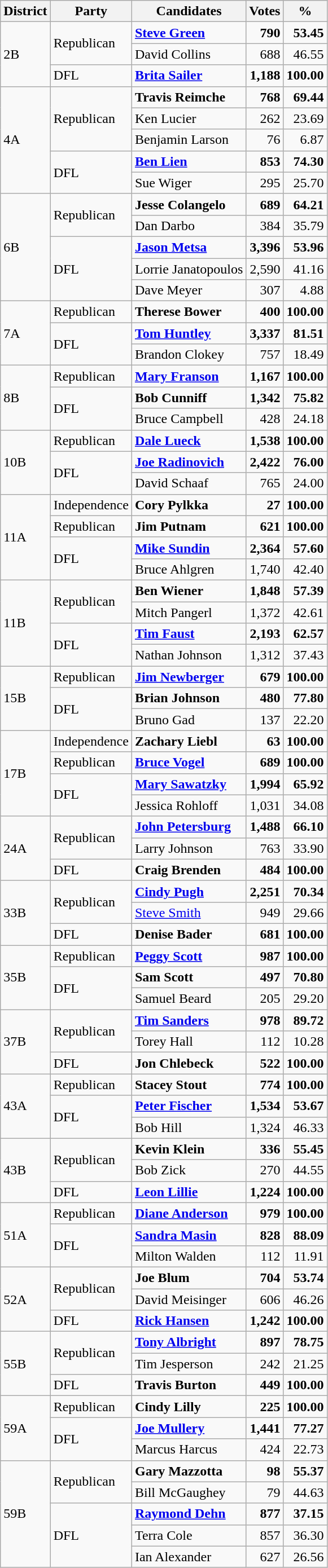<table class="wikitable">
<tr>
<th>District</th>
<th>Party</th>
<th>Candidates</th>
<th>Votes</th>
<th>%</th>
</tr>
<tr>
<td rowspan="3">2B</td>
<td rowspan="2" >Republican</td>
<td><strong><a href='#'>Steve Green</a></strong></td>
<td align="right"><strong>790</strong></td>
<td align="right"><strong>53.45</strong></td>
</tr>
<tr>
<td>David Collins</td>
<td align="right">688</td>
<td align="right">46.55</td>
</tr>
<tr>
<td rowspan="1" >DFL</td>
<td><strong><a href='#'>Brita Sailer</a></strong></td>
<td align="right"><strong>1,188</strong></td>
<td align="right"><strong>100.00</strong></td>
</tr>
<tr>
<td rowspan="5">4A</td>
<td rowspan="3" >Republican</td>
<td><strong>Travis Reimche</strong></td>
<td align="right"><strong>768</strong></td>
<td align="right"><strong>69.44</strong></td>
</tr>
<tr>
<td>Ken Lucier</td>
<td align="right">262</td>
<td align="right">23.69</td>
</tr>
<tr>
<td>Benjamin Larson</td>
<td align="right">76</td>
<td align="right">6.87</td>
</tr>
<tr>
<td rowspan="2" >DFL</td>
<td><strong><a href='#'>Ben Lien</a></strong></td>
<td align="right"><strong>853</strong></td>
<td align="right"><strong>74.30</strong></td>
</tr>
<tr>
<td>Sue Wiger</td>
<td align="right">295</td>
<td align="right">25.70</td>
</tr>
<tr>
<td rowspan="5">6B</td>
<td rowspan="2" >Republican</td>
<td><strong>Jesse Colangelo</strong></td>
<td align="right"><strong>689</strong></td>
<td align="right"><strong>64.21</strong></td>
</tr>
<tr>
<td>Dan Darbo</td>
<td align="right">384</td>
<td align="right">35.79</td>
</tr>
<tr>
<td rowspan="3" >DFL</td>
<td><strong><a href='#'>Jason Metsa</a></strong></td>
<td align="right"><strong>3,396</strong></td>
<td align="right"><strong>53.96</strong></td>
</tr>
<tr>
<td>Lorrie Janatopoulos</td>
<td align="right">2,590</td>
<td align="right">41.16</td>
</tr>
<tr>
<td>Dave Meyer</td>
<td align="right">307</td>
<td align="right">4.88</td>
</tr>
<tr>
<td rowspan="3">7A</td>
<td rowspan="1" >Republican</td>
<td><strong>Therese Bower</strong></td>
<td align="right"><strong>400</strong></td>
<td align="right"><strong>100.00</strong></td>
</tr>
<tr>
<td rowspan="2" >DFL</td>
<td><strong><a href='#'>Tom Huntley</a></strong></td>
<td align="right"><strong>3,337</strong></td>
<td align="right"><strong>81.51</strong></td>
</tr>
<tr>
<td>Brandon Clokey</td>
<td align="right">757</td>
<td align="right">18.49</td>
</tr>
<tr>
<td rowspan="3">8B</td>
<td rowspan="1" >Republican</td>
<td><strong><a href='#'>Mary Franson</a></strong></td>
<td align="right"><strong>1,167</strong></td>
<td align="right"><strong>100.00</strong></td>
</tr>
<tr>
<td rowspan="2" >DFL</td>
<td><strong>Bob Cunniff</strong></td>
<td align="right"><strong>1,342</strong></td>
<td align="right"><strong>75.82</strong></td>
</tr>
<tr>
<td>Bruce Campbell</td>
<td align="right">428</td>
<td align="right">24.18</td>
</tr>
<tr>
<td rowspan="3">10B</td>
<td rowspan="1" >Republican</td>
<td><strong><a href='#'>Dale Lueck</a></strong></td>
<td align="right"><strong>1,538</strong></td>
<td align="right"><strong>100.00</strong></td>
</tr>
<tr>
<td rowspan="2" >DFL</td>
<td><strong><a href='#'>Joe Radinovich</a></strong></td>
<td align="right"><strong>2,422</strong></td>
<td align="right"><strong>76.00</strong></td>
</tr>
<tr>
<td>David Schaaf</td>
<td align="right">765</td>
<td align="right">24.00</td>
</tr>
<tr>
<td rowspan="4">11A</td>
<td rowspan="1" >Independence</td>
<td><strong>Cory Pylkka</strong></td>
<td align="right"><strong>27</strong></td>
<td align="right"><strong>100.00</strong></td>
</tr>
<tr>
<td rowspan="1" >Republican</td>
<td><strong>Jim Putnam</strong></td>
<td align="right"><strong>621</strong></td>
<td align="right"><strong>100.00</strong></td>
</tr>
<tr>
<td rowspan="2" >DFL</td>
<td><strong><a href='#'>Mike Sundin</a></strong></td>
<td align="right"><strong>2,364</strong></td>
<td align="right"><strong>57.60</strong></td>
</tr>
<tr>
<td>Bruce Ahlgren</td>
<td align="right">1,740</td>
<td align="right">42.40</td>
</tr>
<tr>
<td rowspan="4">11B</td>
<td rowspan="2" >Republican</td>
<td><strong>Ben Wiener</strong></td>
<td align="right"><strong>1,848</strong></td>
<td align="right"><strong>57.39</strong></td>
</tr>
<tr>
<td>Mitch Pangerl</td>
<td align="right">1,372</td>
<td align="right">42.61</td>
</tr>
<tr>
<td rowspan="2" >DFL</td>
<td><strong><a href='#'>Tim Faust</a></strong></td>
<td align="right"><strong>2,193</strong></td>
<td align="right"><strong>62.57</strong></td>
</tr>
<tr>
<td>Nathan Johnson</td>
<td align="right">1,312</td>
<td align="right">37.43</td>
</tr>
<tr>
<td rowspan="3">15B</td>
<td rowspan="1" >Republican</td>
<td><strong><a href='#'>Jim Newberger</a></strong></td>
<td align="right"><strong>679</strong></td>
<td align="right"><strong>100.00</strong></td>
</tr>
<tr>
<td rowspan="2" >DFL</td>
<td><strong>Brian Johnson</strong></td>
<td align="right"><strong>480</strong></td>
<td align="right"><strong>77.80</strong></td>
</tr>
<tr>
<td>Bruno Gad</td>
<td align="right">137</td>
<td align="right">22.20</td>
</tr>
<tr>
<td rowspan="4">17B</td>
<td rowspan="1" >Independence</td>
<td><strong>Zachary Liebl</strong></td>
<td align="right"><strong>63</strong></td>
<td align="right"><strong>100.00</strong></td>
</tr>
<tr>
<td rowspan="1" >Republican</td>
<td><strong><a href='#'>Bruce Vogel</a></strong></td>
<td align="right"><strong>689</strong></td>
<td align="right"><strong>100.00</strong></td>
</tr>
<tr>
<td rowspan="2" >DFL</td>
<td><strong><a href='#'>Mary Sawatzky</a></strong></td>
<td align="right"><strong>1,994</strong></td>
<td align="right"><strong>65.92</strong></td>
</tr>
<tr>
<td>Jessica Rohloff</td>
<td align="right">1,031</td>
<td align="right">34.08</td>
</tr>
<tr>
<td rowspan="3">24A</td>
<td rowspan="2" >Republican</td>
<td><strong><a href='#'>John Petersburg</a></strong></td>
<td align="right"><strong>1,488</strong></td>
<td align="right"><strong>66.10</strong></td>
</tr>
<tr>
<td>Larry Johnson</td>
<td align="right">763</td>
<td align="right">33.90</td>
</tr>
<tr>
<td rowspan="1" >DFL</td>
<td><strong>Craig Brenden</strong></td>
<td align="right"><strong>484</strong></td>
<td align="right"><strong>100.00</strong></td>
</tr>
<tr>
<td rowspan="3">33B</td>
<td rowspan="2" >Republican</td>
<td><strong><a href='#'>Cindy Pugh</a></strong></td>
<td align="right"><strong>2,251</strong></td>
<td align="right"><strong>70.34</strong></td>
</tr>
<tr>
<td><a href='#'>Steve Smith</a></td>
<td align="right">949</td>
<td align="right">29.66</td>
</tr>
<tr>
<td rowspan="1" >DFL</td>
<td><strong>Denise Bader</strong></td>
<td align="right"><strong>681</strong></td>
<td align="right"><strong>100.00</strong></td>
</tr>
<tr>
<td rowspan="3">35B</td>
<td rowspan="1" >Republican</td>
<td><strong><a href='#'>Peggy Scott</a></strong></td>
<td align="right"><strong>987</strong></td>
<td align="right"><strong>100.00</strong></td>
</tr>
<tr>
<td rowspan="2" >DFL</td>
<td><strong>Sam Scott</strong></td>
<td align="right"><strong>497</strong></td>
<td align="right"><strong>70.80</strong></td>
</tr>
<tr>
<td>Samuel Beard</td>
<td align="right">205</td>
<td align="right">29.20</td>
</tr>
<tr>
<td rowspan="3">37B</td>
<td rowspan="2" >Republican</td>
<td><strong><a href='#'>Tim Sanders</a></strong></td>
<td align="right"><strong>978</strong></td>
<td align="right"><strong>89.72</strong></td>
</tr>
<tr>
<td>Torey Hall</td>
<td align="right">112</td>
<td align="right">10.28</td>
</tr>
<tr>
<td rowspan="1" >DFL</td>
<td><strong>Jon Chlebeck</strong></td>
<td align="right"><strong>522</strong></td>
<td align="right"><strong>100.00</strong></td>
</tr>
<tr>
<td rowspan="3">43A</td>
<td rowspan="1" >Republican</td>
<td><strong>Stacey Stout</strong></td>
<td align="right"><strong>774</strong></td>
<td align="right"><strong>100.00</strong></td>
</tr>
<tr>
<td rowspan="2" >DFL</td>
<td><strong><a href='#'>Peter Fischer</a></strong></td>
<td align="right"><strong>1,534</strong></td>
<td align="right"><strong>53.67</strong></td>
</tr>
<tr>
<td>Bob Hill</td>
<td align="right">1,324</td>
<td align="right">46.33</td>
</tr>
<tr>
<td rowspan="3">43B</td>
<td rowspan="2" >Republican</td>
<td><strong>Kevin Klein</strong></td>
<td align="right"><strong>336</strong></td>
<td align="right"><strong>55.45</strong></td>
</tr>
<tr>
<td>Bob Zick</td>
<td align="right">270</td>
<td align="right">44.55</td>
</tr>
<tr>
<td rowspan="1" >DFL</td>
<td><strong><a href='#'>Leon Lillie</a></strong></td>
<td align="right"><strong>1,224</strong></td>
<td align="right"><strong>100.00</strong></td>
</tr>
<tr>
<td rowspan="3">51A</td>
<td rowspan="1" >Republican</td>
<td><strong><a href='#'>Diane Anderson</a></strong></td>
<td align="right"><strong>979</strong></td>
<td align="right"><strong>100.00</strong></td>
</tr>
<tr>
<td rowspan="2" >DFL</td>
<td><strong><a href='#'>Sandra Masin</a></strong></td>
<td align="right"><strong>828</strong></td>
<td align="right"><strong>88.09</strong></td>
</tr>
<tr>
<td>Milton Walden</td>
<td align="right">112</td>
<td align="right">11.91</td>
</tr>
<tr>
<td rowspan="3">52A</td>
<td rowspan="2" >Republican</td>
<td><strong>Joe Blum</strong></td>
<td align="right"><strong>704</strong></td>
<td align="right"><strong>53.74</strong></td>
</tr>
<tr>
<td>David Meisinger</td>
<td align="right">606</td>
<td align="right">46.26</td>
</tr>
<tr>
<td rowspan="1" >DFL</td>
<td><strong><a href='#'>Rick Hansen</a></strong></td>
<td align="right"><strong>1,242</strong></td>
<td align="right"><strong>100.00</strong></td>
</tr>
<tr>
<td rowspan="3">55B</td>
<td rowspan="2" >Republican</td>
<td><strong><a href='#'>Tony Albright</a></strong></td>
<td align="right"><strong>897</strong></td>
<td align="right"><strong>78.75</strong></td>
</tr>
<tr>
<td>Tim Jesperson</td>
<td align="right">242</td>
<td align="right">21.25</td>
</tr>
<tr>
<td rowspan="1" >DFL</td>
<td><strong>Travis Burton</strong></td>
<td align="right"><strong>449</strong></td>
<td align="right"><strong>100.00</strong></td>
</tr>
<tr>
<td rowspan="3">59A</td>
<td rowspan="1" >Republican</td>
<td><strong>Cindy Lilly</strong></td>
<td align="right"><strong>225</strong></td>
<td align="right"><strong>100.00</strong></td>
</tr>
<tr>
<td rowspan="2" >DFL</td>
<td><strong><a href='#'>Joe Mullery</a></strong></td>
<td align="right"><strong>1,441</strong></td>
<td align="right"><strong>77.27</strong></td>
</tr>
<tr>
<td>Marcus Harcus</td>
<td align="right">424</td>
<td align="right">22.73</td>
</tr>
<tr>
<td rowspan="5">59B</td>
<td rowspan="2" >Republican</td>
<td><strong>Gary Mazzotta</strong></td>
<td align="right"><strong>98</strong></td>
<td align="right"><strong>55.37</strong></td>
</tr>
<tr>
<td>Bill McGaughey</td>
<td align="right">79</td>
<td align="right">44.63</td>
</tr>
<tr>
<td rowspan="3" >DFL</td>
<td><strong><a href='#'>Raymond Dehn</a></strong></td>
<td align="right"><strong>877</strong></td>
<td align="right"><strong>37.15</strong></td>
</tr>
<tr>
<td>Terra Cole</td>
<td align="right">857</td>
<td align="right">36.30</td>
</tr>
<tr>
<td>Ian Alexander</td>
<td align="right">627</td>
<td align="right">26.56</td>
</tr>
</table>
